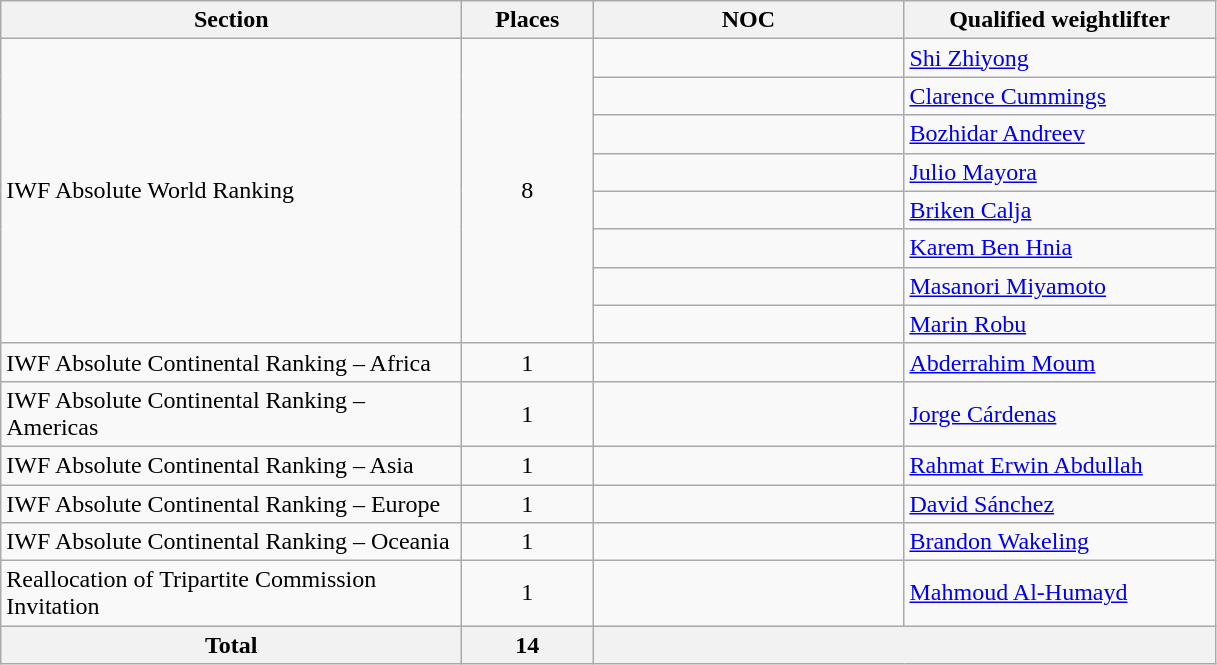<table class="wikitable">
<tr>
<th width=300>Section</th>
<th width=80>Places</th>
<th width=200>NOC</th>
<th width=200>Qualified weightlifter</th>
</tr>
<tr>
<td rowspan=8>IWF Absolute World Ranking</td>
<td rowspan=8 align=center>8</td>
<td></td>
<td><a href='#'>Shi Zhiyong</a></td>
</tr>
<tr>
<td></td>
<td><a href='#'>Clarence Cummings</a></td>
</tr>
<tr>
<td></td>
<td><a href='#'>Bozhidar Andreev</a></td>
</tr>
<tr>
<td></td>
<td><a href='#'>Julio Mayora</a></td>
</tr>
<tr>
<td></td>
<td><a href='#'>Briken Calja</a></td>
</tr>
<tr>
<td></td>
<td><a href='#'>Karem Ben Hnia</a></td>
</tr>
<tr>
<td></td>
<td><a href='#'>Masanori Miyamoto</a></td>
</tr>
<tr>
<td></td>
<td><a href='#'>Marin Robu</a></td>
</tr>
<tr>
<td>IWF Absolute Continental Ranking – Africa</td>
<td align=center>1</td>
<td></td>
<td><a href='#'>Abderrahim Moum</a></td>
</tr>
<tr>
<td>IWF Absolute Continental Ranking – Americas</td>
<td align=center>1</td>
<td></td>
<td><a href='#'>Jorge Cárdenas</a></td>
</tr>
<tr>
<td>IWF Absolute Continental Ranking – Asia</td>
<td align=center>1</td>
<td></td>
<td><a href='#'>Rahmat Erwin Abdullah</a></td>
</tr>
<tr>
<td>IWF Absolute Continental Ranking – Europe</td>
<td align=center>1</td>
<td></td>
<td><a href='#'>David Sánchez</a></td>
</tr>
<tr>
<td>IWF Absolute Continental Ranking – Oceania</td>
<td align=center>1</td>
<td></td>
<td><a href='#'>Brandon Wakeling</a></td>
</tr>
<tr>
<td rowspan=1>Reallocation of Tripartite Commission Invitation</td>
<td rowspan=1 align=center>1</td>
<td></td>
<td><a href='#'>Mahmoud Al-Humayd</a></td>
</tr>
<tr>
<th>Total</th>
<th>14</th>
<th colspan=2></th>
</tr>
</table>
